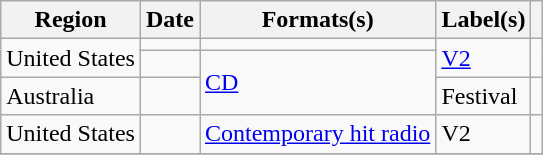<table class="wikitable plainrowheaders" style="text-align:left">
<tr>
<th scope="col">Region</th>
<th scope="col">Date</th>
<th scope="col">Formats(s)</th>
<th scope="col">Label(s)</th>
<th scope="col"></th>
</tr>
<tr>
<td rowspan="2">United States</td>
<td></td>
<td></td>
<td rowspan="2"><a href='#'>V2</a></td>
<td align="center" rowspan="2"></td>
</tr>
<tr>
<td></td>
<td rowspan="2"><a href='#'>CD</a></td>
</tr>
<tr>
<td>Australia</td>
<td></td>
<td>Festival</td>
<td align="center"></td>
</tr>
<tr>
<td>United States</td>
<td></td>
<td><a href='#'>Contemporary hit radio</a></td>
<td>V2</td>
<td align="center"></td>
</tr>
<tr>
</tr>
</table>
